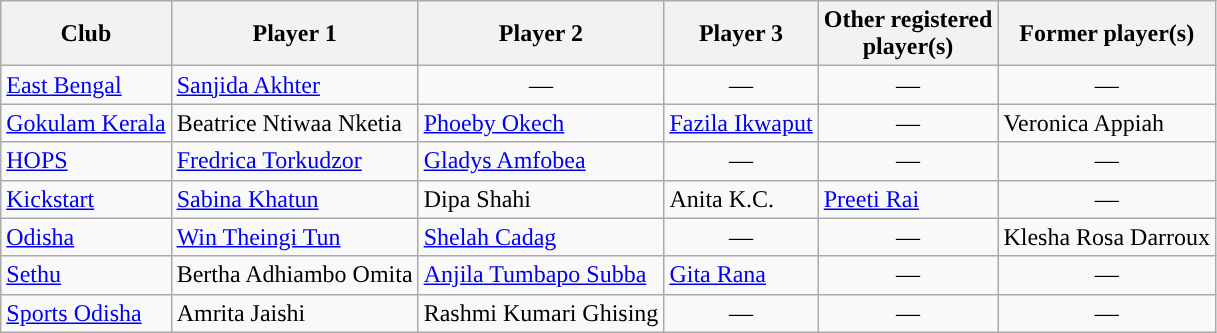<table class="sortable wikitable" style="text-align: left">
<tr>
<th style="text-align:center;">Club</th>
<th style="text-align:center;">Player 1</th>
<th style="text-align:center;">Player 2</th>
<th style="text-align:center;">Player 3</th>
<th style="text-align:center;">Other registered<br>player(s)</th>
<th style="text-align:center;">Former player(s)</th>
</tr>
<tr>
<td><a href='#'>East Bengal</a></td>
<td> <a href='#'>Sanjida Akhter</a></td>
<td style="text-align: center;">—</td>
<td style="text-align: center;">—</td>
<td style="text-align: center;">—</td>
<td style="text-align: center;">—</td>
</tr>
<tr>
<td><a href='#'>Gokulam Kerala</a></td>
<td> Beatrice Ntiwaa Nketia</td>
<td> <a href='#'>Phoeby Okech</a></td>
<td> <a href='#'>Fazila Ikwaput</a></td>
<td style="text-align: center;">—</td>
<td> Veronica Appiah</td>
</tr>
<tr>
<td><a href='#'>HOPS</a></td>
<td> <a href='#'>Fredrica Torkudzor</a></td>
<td> <a href='#'>Gladys Amfobea</a></td>
<td style="text-align: center;">—</td>
<td style="text-align: center;">—</td>
<td style="text-align: center;">—</td>
</tr>
<tr>
<td><a href='#'>Kickstart</a></td>
<td> <a href='#'>Sabina Khatun</a></td>
<td> Dipa Shahi</td>
<td> Anita K.C.</td>
<td> <a href='#'>Preeti Rai</a></td>
<td style="text-align: center;">—</td>
</tr>
<tr>
<td><a href='#'>Odisha</a></td>
<td> <a href='#'>Win Theingi Tun</a></td>
<td> <a href='#'>Shelah Cadag</a></td>
<td style="text-align: center;">—</td>
<td style="text-align: center;">—</td>
<td style="text-align: center;"> Klesha Rosa Darroux</td>
</tr>
<tr>
<td><a href='#'>Sethu</a></td>
<td> Bertha Adhiambo Omita</td>
<td> <a href='#'>Anjila Tumbapo Subba</a></td>
<td> <a href='#'>Gita Rana</a></td>
<td style="text-align: center;">—</td>
<td style="text-align: center;">—</td>
</tr>
<tr>
<td><a href='#'>Sports Odisha</a></td>
<td> Amrita Jaishi</td>
<td> Rashmi Kumari Ghising</td>
<td style="text-align: center;">—</td>
<td style="text-align: center;">—</td>
<td style="text-align: center;">—</td>
</tr>
</table>
